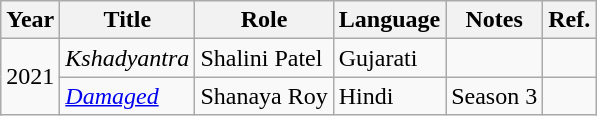<table class="wikitable sortable">
<tr>
<th>Year</th>
<th>Title</th>
<th>Role</th>
<th>Language</th>
<th class="unsortable">Notes</th>
<th class="unsortable">Ref.</th>
</tr>
<tr>
<td rowspan="2">2021</td>
<td><em>Kshadyantra</em></td>
<td>Shalini Patel</td>
<td>Gujarati</td>
<td></td>
<td></td>
</tr>
<tr>
<td><em><a href='#'>Damaged</a></em></td>
<td>Shanaya Roy</td>
<td>Hindi</td>
<td>Season 3</td>
<td></td>
</tr>
</table>
